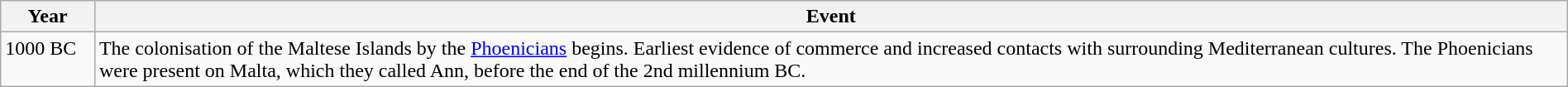<table class="wikitable" width="100%">
<tr>
<th style="width:6%">Year</th>
<th>Event</th>
</tr>
<tr>
<td rowspan="2" valign="top">1000 BC</td>
<td>The colonisation of the Maltese Islands by the <a href='#'>Phoenicians</a> begins.  Earliest evidence of commerce and increased contacts with surrounding Mediterranean cultures. The Phoenicians were present on Malta, which they called Ann, before the end of the 2nd millennium BC.</td>
</tr>
</table>
